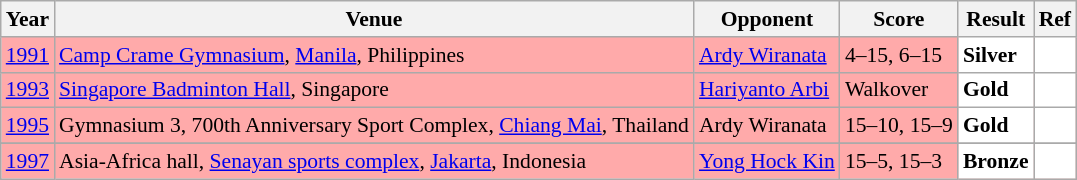<table class="sortable wikitable" style="font-size: 90%;">
<tr>
<th>Year</th>
<th>Venue</th>
<th>Opponent</th>
<th>Score</th>
<th>Result</th>
<th>Ref</th>
</tr>
<tr style="background:#FFAAAA">
<td align="center"><a href='#'>1991</a></td>
<td align="left"><a href='#'>Camp Crame Gymnasium</a>, <a href='#'>Manila</a>, Philippines</td>
<td align="left"> <a href='#'>Ardy Wiranata</a></td>
<td align="left">4–15, 6–15</td>
<td style="text-align:left; background:white"> <strong>Silver</strong></td>
<td style="text-align:center; background:white"></td>
</tr>
<tr style="background:#FFAAAA">
<td align="center"><a href='#'>1993</a></td>
<td align="left"><a href='#'>Singapore Badminton Hall</a>, Singapore</td>
<td align="left"> <a href='#'>Hariyanto Arbi</a></td>
<td align="left">Walkover</td>
<td style="text-align:left; background:white"> <strong>Gold</strong></td>
<td style="text-align:center; background:white"></td>
</tr>
<tr style="background:#FFAAAA">
<td align="center"><a href='#'>1995</a></td>
<td align="left">Gymnasium 3, 700th Anniversary Sport Complex, <a href='#'>Chiang Mai</a>, Thailand</td>
<td align="left"> Ardy Wiranata</td>
<td align="left">15–10, 15–9</td>
<td style="text-align:left; background:white"> <strong>Gold</strong></td>
<td style="text-align:center; background:white"></td>
</tr>
<tr>
</tr>
<tr style="background:#FFAAAA">
<td align="center"><a href='#'>1997</a></td>
<td align="left">Asia-Africa hall, <a href='#'>Senayan sports complex</a>, <a href='#'>Jakarta</a>, Indonesia</td>
<td align="left"> <a href='#'>Yong Hock Kin</a></td>
<td align="left">15–5, 15–3</td>
<td style="text-align:left; background:white"> <strong>Bronze</strong></td>
<td style="text-align:center; background:white"></td>
</tr>
</table>
